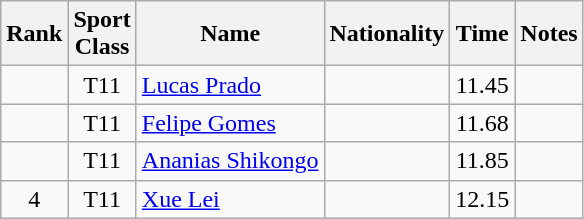<table class="wikitable sortable" style="text-align:center">
<tr>
<th>Rank</th>
<th>Sport<br>Class</th>
<th>Name</th>
<th>Nationality</th>
<th>Time</th>
<th>Notes</th>
</tr>
<tr>
<td></td>
<td>T11</td>
<td align=left><a href='#'>Lucas Prado</a></td>
<td align=left></td>
<td>11.45</td>
<td></td>
</tr>
<tr>
<td></td>
<td>T11</td>
<td align=left><a href='#'>Felipe Gomes</a></td>
<td align=left></td>
<td>11.68</td>
<td></td>
</tr>
<tr>
<td></td>
<td>T11</td>
<td align=left><a href='#'>Ananias Shikongo</a></td>
<td align=left></td>
<td>11.85</td>
<td></td>
</tr>
<tr>
<td>4</td>
<td>T11</td>
<td align=left><a href='#'>Xue Lei</a></td>
<td align=left></td>
<td>12.15</td>
<td></td>
</tr>
</table>
